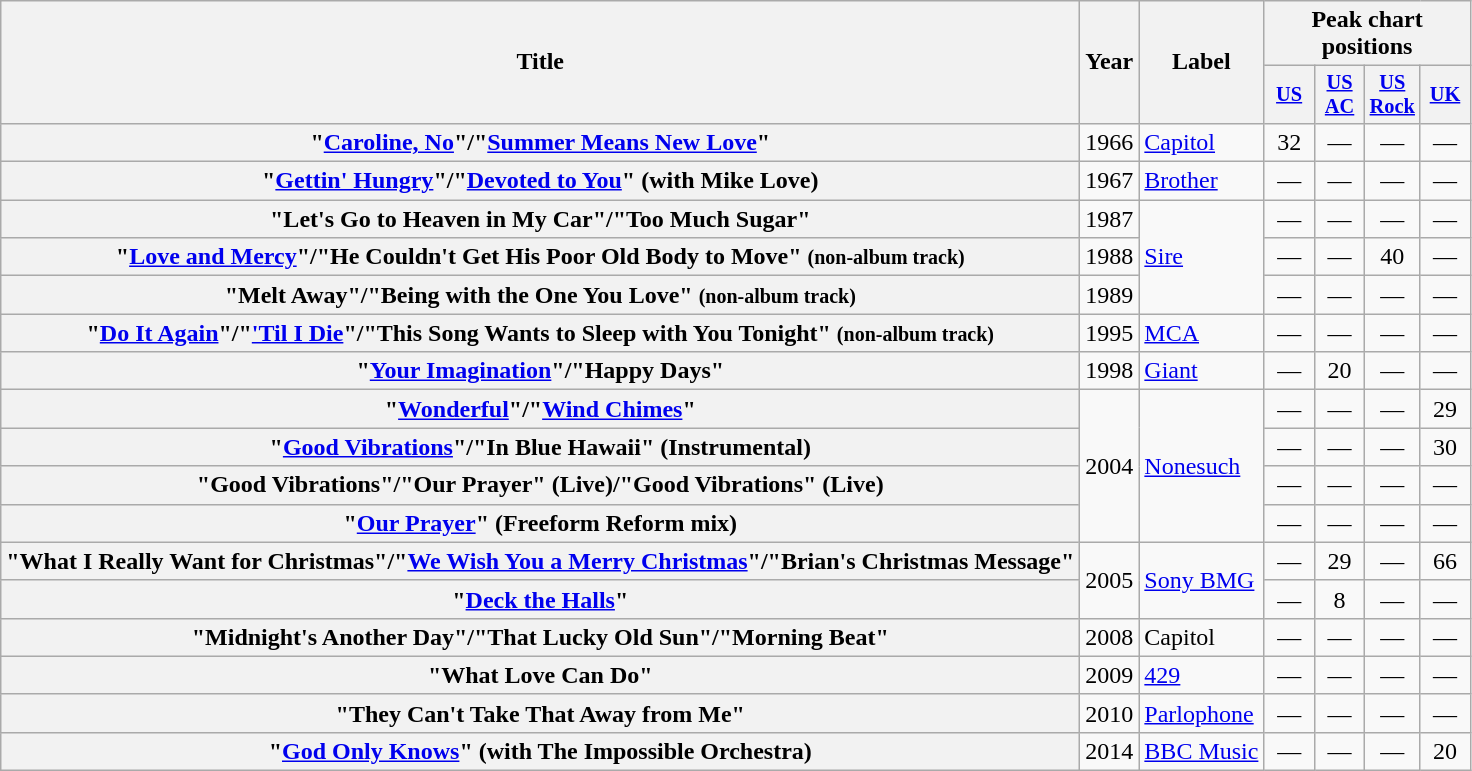<table class="wikitable plainrowheaders">
<tr>
<th scope="col" rowspan="2">Title</th>
<th scope="col" rowspan="2">Year</th>
<th scope="col" rowspan="2">Label</th>
<th scope="col" colspan="4">Peak chart positions</th>
</tr>
<tr>
<th scope="col" style="width:2em;font-size:85%"><a href='#'>US</a><br></th>
<th scope="col" style="width:2em;font-size:85%"><a href='#'>US AC</a><br></th>
<th scope="col" style="width:2em;font-size:85%"><a href='#'>US Rock</a><br></th>
<th scope="col" style="width:2em;font-size:85%"><a href='#'>UK</a><br></th>
</tr>
<tr>
<th scope="row">"<a href='#'>Caroline, No</a>"/"<a href='#'>Summer Means New Love</a>"</th>
<td>1966</td>
<td><a href='#'>Capitol</a></td>
<td align="center">32</td>
<td align="center">—</td>
<td align="center">—</td>
<td align="center">—</td>
</tr>
<tr>
<th scope="row">"<a href='#'>Gettin' Hungry</a>"/"<a href='#'>Devoted to You</a>" (with Mike Love)</th>
<td>1967</td>
<td><a href='#'>Brother</a></td>
<td align="center">—</td>
<td align="center">—</td>
<td align="center">—</td>
<td align="center">—</td>
</tr>
<tr>
<th scope="row">"Let's Go to Heaven in My Car"/"Too Much Sugar"</th>
<td>1987</td>
<td rowspan="3"><a href='#'>Sire</a></td>
<td align="center">—</td>
<td align="center">—</td>
<td align="center">—</td>
<td align="center">—</td>
</tr>
<tr>
<th scope="row">"<a href='#'>Love and Mercy</a>"/"He Couldn't Get His Poor Old Body to Move" <small>(non-album track)</small></th>
<td>1988</td>
<td align="center">—</td>
<td align="center">—</td>
<td align="center">40</td>
<td align="center">—</td>
</tr>
<tr>
<th scope="row">"Melt Away"/"Being with the One You Love" <small>(non-album track)</small></th>
<td>1989</td>
<td align="center">—</td>
<td align="center">—</td>
<td align="center">—</td>
<td align="center">—</td>
</tr>
<tr>
<th scope="row">"<a href='#'>Do It Again</a>"/"<a href='#'>'Til I Die</a>"/"This Song Wants to Sleep with You Tonight" <small>(non-album track)</small></th>
<td>1995</td>
<td><a href='#'>MCA</a></td>
<td align="center">—</td>
<td align="center">—</td>
<td align="center">—</td>
<td align="center">—</td>
</tr>
<tr>
<th scope="row">"<a href='#'>Your Imagination</a>"/"Happy Days"</th>
<td>1998</td>
<td><a href='#'>Giant</a></td>
<td align="center">—</td>
<td align="center">20</td>
<td align="center">—</td>
<td align="center">—</td>
</tr>
<tr>
<th scope="row">"<a href='#'>Wonderful</a>"/"<a href='#'>Wind Chimes</a>"</th>
<td rowspan="4">2004</td>
<td rowspan="4"><a href='#'>Nonesuch</a></td>
<td align="center">—</td>
<td align="center">—</td>
<td align="center">—</td>
<td align="center">29</td>
</tr>
<tr>
<th scope="row">"<a href='#'>Good Vibrations</a>"/"In Blue Hawaii" (Instrumental)</th>
<td align="center">—</td>
<td align="center">—</td>
<td align="center">—</td>
<td align="center">30</td>
</tr>
<tr>
<th scope="row">"Good Vibrations"/"Our Prayer" (Live)/"Good Vibrations" (Live)</th>
<td align="center">—</td>
<td align="center">—</td>
<td align="center">—</td>
<td align="center">—</td>
</tr>
<tr>
<th scope="row">"<a href='#'>Our Prayer</a>" (Freeform Reform mix)</th>
<td align="center">—</td>
<td align="center">—</td>
<td align="center">—</td>
<td align="center">—</td>
</tr>
<tr>
<th scope="row">"What I Really Want for Christmas"/"<a href='#'>We Wish You a Merry Christmas</a>"/"Brian's Christmas Message"</th>
<td rowspan="2">2005</td>
<td rowspan="2"><a href='#'>Sony BMG</a></td>
<td align="center">—</td>
<td align="center">29</td>
<td align="center">—</td>
<td align="center">66</td>
</tr>
<tr>
<th scope="row">"<a href='#'>Deck the Halls</a>"</th>
<td align="center">—</td>
<td align="center">8</td>
<td align="center">—</td>
<td align="center">—</td>
</tr>
<tr>
<th scope="row">"Midnight's Another Day"/"That Lucky Old Sun"/"Morning Beat"</th>
<td>2008</td>
<td>Capitol</td>
<td align="center">—</td>
<td align="center">—</td>
<td align="center">—</td>
<td align="center">—</td>
</tr>
<tr>
<th scope="row">"What Love Can Do"</th>
<td>2009</td>
<td><a href='#'>429</a></td>
<td align="center">—</td>
<td align="center">—</td>
<td align="center">—</td>
<td align="center">—</td>
</tr>
<tr>
<th scope="row">"They Can't Take That Away from Me"</th>
<td>2010</td>
<td><a href='#'>Parlophone</a></td>
<td align="center">—</td>
<td align="center">—</td>
<td align="center">—</td>
<td align="center">—</td>
</tr>
<tr>
<th scope="row">"<a href='#'>God Only Knows</a>" (with The Impossible Orchestra)</th>
<td>2014</td>
<td><a href='#'>BBC Music</a></td>
<td align="center">—</td>
<td align="center">—</td>
<td align="center">—</td>
<td align="center">20</td>
</tr>
</table>
